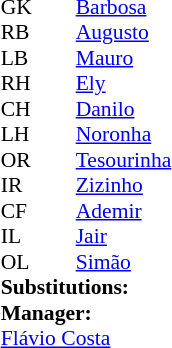<table style="font-size:90%; margin:0.2em auto;" cellspacing="0" cellpadding="0">
<tr>
<th width="25"></th>
<th width="25"></th>
</tr>
<tr>
<td>GK</td>
<td></td>
<td><a href='#'>Barbosa</a></td>
</tr>
<tr>
<td>RB</td>
<td></td>
<td><a href='#'>Augusto</a></td>
</tr>
<tr>
<td>LB</td>
<td></td>
<td><a href='#'>Mauro</a></td>
</tr>
<tr>
<td>RH</td>
<td></td>
<td><a href='#'>Ely</a></td>
</tr>
<tr>
<td>CH</td>
<td></td>
<td><a href='#'>Danilo</a></td>
</tr>
<tr>
<td>LH</td>
<td></td>
<td><a href='#'>Noronha</a></td>
</tr>
<tr>
<td>OR</td>
<td></td>
<td><a href='#'>Tesourinha</a></td>
</tr>
<tr>
<td>IR</td>
<td></td>
<td><a href='#'>Zizinho</a></td>
</tr>
<tr>
<td>CF</td>
<td></td>
<td><a href='#'>Ademir</a></td>
</tr>
<tr>
<td>IL</td>
<td></td>
<td><a href='#'>Jair</a></td>
</tr>
<tr>
<td>OL</td>
<td></td>
<td><a href='#'>Simão</a></td>
</tr>
<tr>
<td colspan=3><strong>Substitutions:</strong></td>
</tr>
<tr>
<td colspan=3><strong>Manager:</strong></td>
</tr>
<tr>
<td colspan=3><a href='#'>Flávio Costa</a></td>
</tr>
</table>
